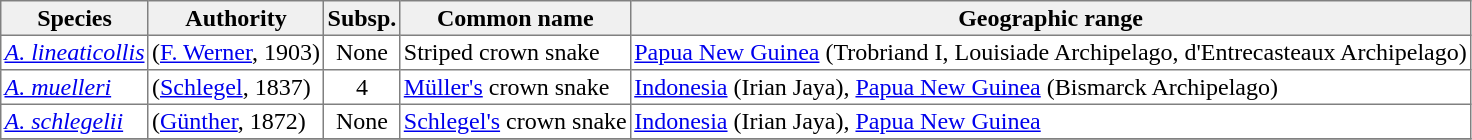<table cellspacing=0 cellpadding=2 border=1 style="border-collapse: collapse;">
<tr>
<th bgcolor="#f0f0f0">Species</th>
<th bgcolor="#f0f0f0">Authority</th>
<th bgcolor="#f0f0f0">Subsp.</th>
<th bgcolor="#f0f0f0">Common name</th>
<th bgcolor="#f0f0f0">Geographic range</th>
</tr>
<tr>
<td><em><a href='#'>A. lineaticollis</a></em></td>
<td>(<a href='#'>F. Werner</a>, 1903)</td>
<td align="center">None</td>
<td>Striped crown snake</td>
<td><a href='#'>Papua New Guinea</a> (Trobriand I, Louisiade Archipelago, d'Entrecasteaux Archipelago)</td>
</tr>
<tr>
<td><em><a href='#'>A. muelleri</a></em></td>
<td>(<a href='#'>Schlegel</a>, 1837)</td>
<td align="center">4</td>
<td><a href='#'>Müller's</a> crown snake</td>
<td><a href='#'>Indonesia</a> (Irian Jaya), <a href='#'>Papua New Guinea</a> (Bismarck Archipelago)</td>
</tr>
<tr>
<td><em><a href='#'>A. schlegelii</a></em></td>
<td>(<a href='#'>Günther</a>, 1872)</td>
<td align="center">None</td>
<td><a href='#'>Schlegel's</a> crown snake</td>
<td><a href='#'>Indonesia</a> (Irian Jaya), <a href='#'>Papua New Guinea</a></td>
</tr>
<tr>
</tr>
</table>
